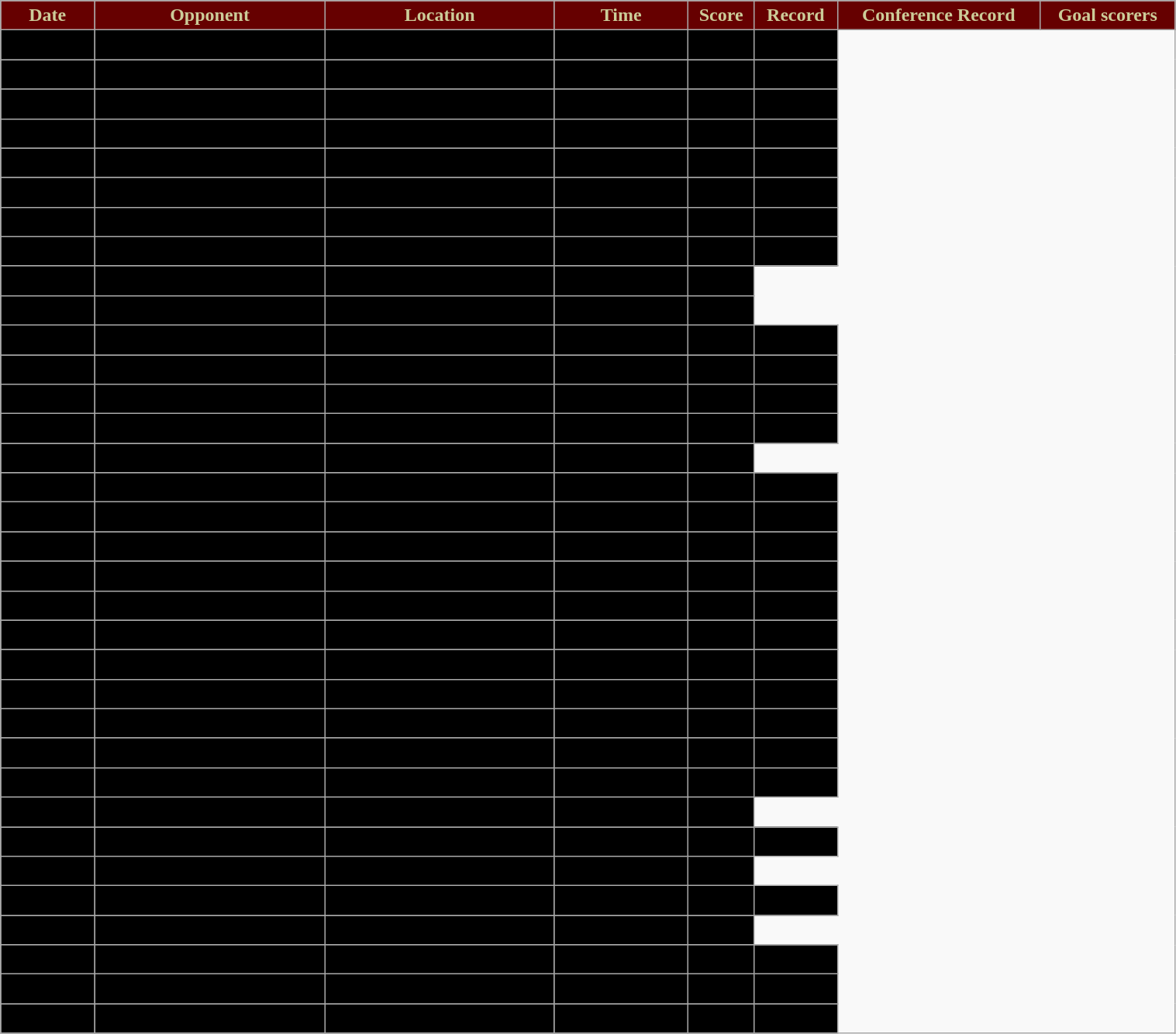<table class="wikitable" width="80%">
<tr align="center" style="background:#660000;color:#CCCC99;">
<td><strong>Date</strong></td>
<td><strong>Opponent</strong></td>
<td><strong>Location</strong></td>
<td><strong>Time</strong></td>
<td><strong>Score</strong></td>
<td><strong>Record</strong></td>
<td><strong>Conference Record</strong></td>
<td><strong>Goal scorers</strong></td>
</tr>
<tr align="center" bgcolor=" ">
<td>10/08/11</td>
<td>at Minnesota-Duluth</td>
<td>Duluth, Minn.</td>
<td>4:00 p.m.</td>
<td></td>
<td></td>
</tr>
<tr align="center" bgcolor=" ">
<td>10/09/11</td>
<td>at Minnesota-Duluth</td>
<td>Duluth, Minn.</td>
<td>4:00 p.m.</td>
<td></td>
<td></td>
</tr>
<tr align="center" bgcolor=" ">
<td>10/14/11</td>
<td>at New Hampshire</td>
<td>Durham, N.H.</td>
<td>7:00 p.m.</td>
<td></td>
<td></td>
</tr>
<tr align="center" bgcolor=" ">
<td>10/15/11</td>
<td>vs. New Hampshire</td>
<td>Chestnut Hill, Mass.</td>
<td>2:00 p.m.</td>
<td></td>
<td></td>
</tr>
<tr align="center" bgcolor=" ">
<td>10/21/11</td>
<td>vs. Quinnipiac</td>
<td>Chestnut Hill, Mass.</td>
<td>2:00 p.m.</td>
<td></td>
<td></td>
</tr>
<tr align="center" bgcolor=" ">
<td>10/23/11</td>
<td>vs. Dartmouth</td>
<td>Chestnut Hill, Mass.</td>
<td>2:00 p.m.</td>
<td></td>
<td></td>
</tr>
<tr align="center" bgcolor=" ">
<td>10/28/11</td>
<td>at Providence</td>
<td>Providence, R.I.</td>
<td>7:00 p.m.</td>
<td></td>
<td></td>
</tr>
<tr align="center" bgcolor=" ">
<td>10/30/11</td>
<td>vs. Maine</td>
<td>Chestnut Hill, Mass.</td>
<td>2:00 p.m.</td>
<td></td>
<td></td>
</tr>
<tr align="center" bgcolor=" ">
<td>11/02/11</td>
<td>vs. Boston University *</td>
<td>Chestnut Hill, Mass.</td>
<td>7:00 p.m. ET</td>
<td></td>
</tr>
<tr align="center" bgcolor=" ">
<td>11/05/11</td>
<td>at Boston University *</td>
<td>Walter Brown Arena</td>
<td>3:00 p.m. ET</td>
<td></td>
</tr>
<tr align="center" bgcolor=" ">
<td>11/17/11</td>
<td>at Northeastern</td>
<td>Boston</td>
<td>7:00 p.m.</td>
<td></td>
<td></td>
</tr>
<tr align="center" bgcolor=" ">
<td>11/18/11</td>
<td>vs. Northeastern</td>
<td>Chestnut Hill, Mass.</td>
<td>7:00 p.m.</td>
<td></td>
<td></td>
</tr>
<tr align="center" bgcolor=" ">
<td>11/22/11</td>
<td>at Quinnipiac</td>
<td>Hampden, Conn.</td>
<td>7:00 p.m.</td>
<td></td>
<td></td>
</tr>
<tr align="center" bgcolor=" ">
<td>11/25/11</td>
<td>vs. Princeton</td>
<td>Chestnut Hill, Mass.</td>
<td>3:00 p.m.</td>
<td></td>
<td></td>
</tr>
<tr align="center" bgcolor=" ">
<td>11/27/11</td>
<td>at Brown</td>
<td>Providence, R.I.</td>
<td></td>
<td></td>
</tr>
<tr align="center" bgcolor=" ">
<td>12/03/11</td>
<td>at Maine</td>
<td>Orono, Maine</td>
<td>7:00 p.m.</td>
<td></td>
<td></td>
</tr>
<tr align="center" bgcolor=" ">
<td>12/04/11</td>
<td>at Maine</td>
<td>Orono, Maine</td>
<td>3:00 p.m.</td>
<td></td>
<td></td>
</tr>
<tr align="center" bgcolor=" ">
<td>12/09/11</td>
<td>vs. Mercyhurst</td>
<td>Chestnut Hill, Mass.</td>
<td>7:00 p.m.</td>
<td></td>
<td></td>
</tr>
<tr align="center" bgcolor=" ">
<td>12/10/11</td>
<td>vs. Mercyhurst</td>
<td>Chestnut Hill, Mass.</td>
<td>2:00 p.m.</td>
<td></td>
<td></td>
</tr>
<tr align="center" bgcolor=" ">
<td>01/05/12</td>
<td>vs. St. Lawrence</td>
<td>Boston (Northeastern)</td>
<td>7:00 p.m.</td>
<td></td>
<td></td>
</tr>
<tr align="center" bgcolor=" ">
<td>01/06/12</td>
<td>vs. Clarkson</td>
<td>Chestnut Hill, Mass.</td>
<td>3:00 p.m.</td>
<td></td>
<td></td>
</tr>
<tr align="center" bgcolor=" ">
<td>01/10/12</td>
<td>vs. New Hampshire</td>
<td>Chestnut Hill, Mass.</td>
<td>7:00 p.m.</td>
<td></td>
<td></td>
</tr>
<tr align="center" bgcolor=" ">
<td>01/14/12</td>
<td>at Vermont</td>
<td>Burlington, Vt.</td>
<td>7:00 p.m.</td>
<td></td>
<td></td>
</tr>
<tr align="center" bgcolor=" ">
<td>01/17/12</td>
<td>vs. Northeastern</td>
<td>Chestnut Hill, Mass.</td>
<td>7:00 p.m.</td>
<td></td>
<td></td>
</tr>
<tr align="center" bgcolor=" ">
<td>01/20/12</td>
<td>vs. Providence</td>
<td>Chestnut Hill, Mass.</td>
<td>7:00 p.m.</td>
<td></td>
<td></td>
</tr>
<tr align="center" bgcolor=" ">
<td>01/22/12</td>
<td>at Connecticut</td>
<td>Storrs, Conn.</td>
<td>2:00 p.m.</td>
<td></td>
<td></td>
</tr>
<tr align="center" bgcolor=" ">
<td>01/25/12</td>
<td>at Boston University *</td>
<td>Walter Brown Arena</td>
<td>7:00 p.m. ET</td>
<td></td>
</tr>
<tr align="center" bgcolor=" ">
<td>01/31/12</td>
<td>vs. Northeastern</td>
<td>Boston (BU)</td>
<td>5:00 p.m.</td>
<td></td>
<td></td>
</tr>
<tr align="center" bgcolor=" ">
<td>02/07/12</td>
<td>Beanpot Consolation</td>
<td>Boston (BU)</td>
<td></td>
<td></td>
</tr>
<tr align="center" bgcolor=" ">
<td>02/04/12</td>
<td>vs. Providence</td>
<td>Chestnut Hill, Mass.</td>
<td>2:00 p.m.</td>
<td></td>
<td></td>
</tr>
<tr align="center" bgcolor=" ">
<td>02/11/12</td>
<td>at Connecticut</td>
<td>Storrs, Conn.	1:00 p.m.</td>
<td></td>
<td></td>
</tr>
<tr align="center" bgcolor=" ">
<td>02/12/12</td>
<td>vs. Connecticut</td>
<td>Chestnut Hill, Mass.</td>
<td>2:00 p.m.</td>
<td></td>
<td></td>
</tr>
<tr align="center" bgcolor=" ">
<td>02/17/12</td>
<td>vs. Vermont</td>
<td>Chestnut Hill, Mass.</td>
<td>2:00 p.m.</td>
<td></td>
<td></td>
</tr>
<tr align="center" bgcolor=" ">
<td>02/18/12</td>
<td>vs. Vermont</td>
<td>Chestnut Hill, Mass.</td>
<td>2:00 p.m.</td>
<td></td>
<td></td>
</tr>
<tr align="center" bgcolor=" ">
</tr>
</table>
